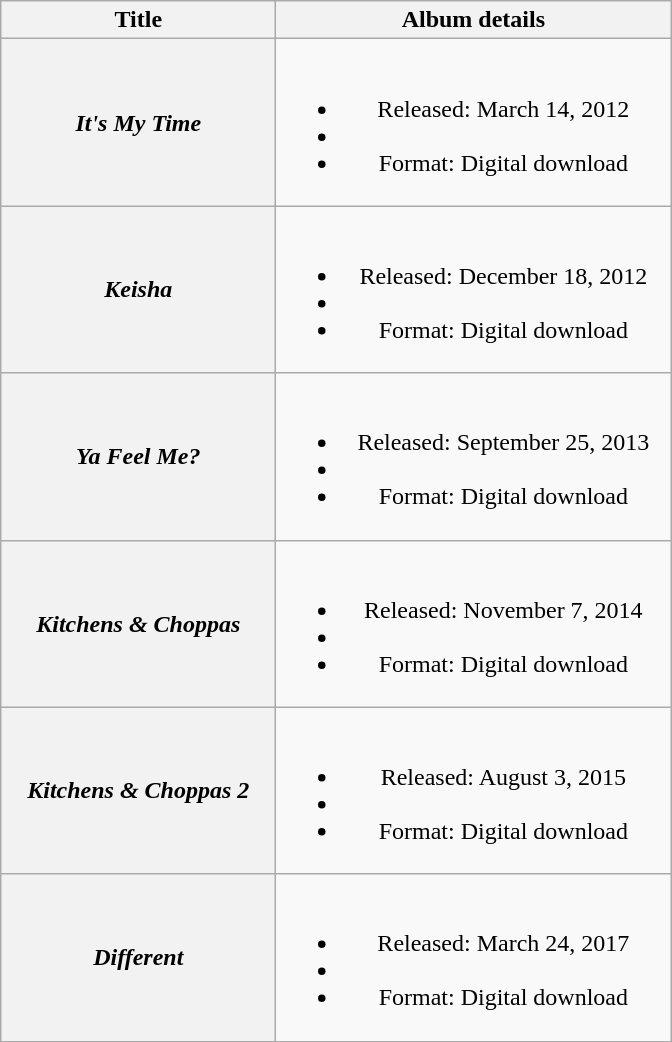<table class="wikitable plainrowheaders" style="text-align:center;">
<tr>
<th style="width:11em;">Title</th>
<th style="width:16em;">Album details</th>
</tr>
<tr>
<th scope="row"><em>It's My Time</em></th>
<td><br><ul><li>Released: March 14, 2012</li><li></li><li>Format: Digital download</li></ul></td>
</tr>
<tr>
<th scope="row"><em>Keisha</em></th>
<td><br><ul><li>Released: December 18, 2012</li><li></li><li>Format: Digital download</li></ul></td>
</tr>
<tr>
<th scope="row"><em>Ya Feel Me?</em></th>
<td><br><ul><li>Released: September 25, 2013</li><li></li><li>Format: Digital download</li></ul></td>
</tr>
<tr>
<th scope="row"><em>Kitchens & Choppas</em></th>
<td><br><ul><li>Released: November 7, 2014</li><li></li><li>Format: Digital download</li></ul></td>
</tr>
<tr>
<th scope="row"><em>Kitchens & Choppas 2</em></th>
<td><br><ul><li>Released: August 3, 2015</li><li></li><li>Format: Digital download</li></ul></td>
</tr>
<tr>
<th scope="row"><em>Different</em></th>
<td><br><ul><li>Released: March 24, 2017</li><li></li><li>Format: Digital download</li></ul></td>
</tr>
</table>
